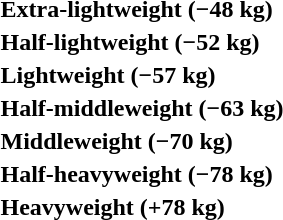<table>
<tr>
<th rowspan=2 style="text-align:left;">Extra-lightweight (−48 kg)</th>
<td rowspan=2></td>
<td rowspan=2></td>
<td></td>
</tr>
<tr>
<td></td>
</tr>
<tr>
<th rowspan=2 style="text-align:left;">Half-lightweight (−52 kg)</th>
<td rowspan=2></td>
<td rowspan=2></td>
<td></td>
</tr>
<tr>
<td></td>
</tr>
<tr>
<th rowspan=2 style="text-align:left;">Lightweight (−57 kg)</th>
<td rowspan=2></td>
<td rowspan=2></td>
<td></td>
</tr>
<tr>
<td></td>
</tr>
<tr>
<th rowspan=2 style="text-align:left;">Half-middleweight (−63 kg)</th>
<td rowspan=2></td>
<td rowspan=2></td>
<td></td>
</tr>
<tr>
<td></td>
</tr>
<tr>
<th rowspan=2 style="text-align:left;">Middleweight (−70 kg)</th>
<td rowspan=2></td>
<td rowspan=2></td>
<td></td>
</tr>
<tr>
<td></td>
</tr>
<tr>
<th rowspan=2 style="text-align:left;">Half-heavyweight (−78 kg)</th>
<td rowspan=2></td>
<td rowspan=2></td>
<td></td>
</tr>
<tr>
<td></td>
</tr>
<tr>
<th rowspan=2 style="text-align:left;">Heavyweight (+78 kg)</th>
<td rowspan=2></td>
<td rowspan=2></td>
<td></td>
</tr>
<tr>
<td></td>
</tr>
</table>
